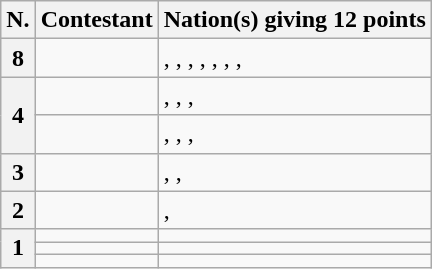<table class="wikitable plainrowheaders">
<tr>
<th scope="col">N.</th>
<th scope="col">Contestant</th>
<th scope="col">Nation(s) giving 12 points</th>
</tr>
<tr>
<th scope="row">8</th>
<td><strong></strong></td>
<td>, , , , , , , </td>
</tr>
<tr>
<th scope="row" rowspan="2">4</th>
<td></td>
<td>, , , </td>
</tr>
<tr>
<td></td>
<td>, , , </td>
</tr>
<tr>
<th scope="row">3</th>
<td></td>
<td>, , </td>
</tr>
<tr>
<th scope="row">2</th>
<td></td>
<td>, </td>
</tr>
<tr>
<th scope="row" rowspan="3">1</th>
<td></td>
<td></td>
</tr>
<tr>
<td></td>
<td></td>
</tr>
<tr>
<td></td>
<td></td>
</tr>
</table>
